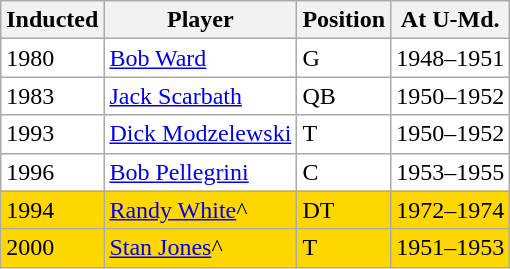<table class="wikitable" style="background:#ffffff;">
<tr>
<th>Inducted</th>
<th>Player</th>
<th>Position</th>
<th>At U-Md.</th>
</tr>
<tr>
<td>1980</td>
<td><a href='#'>Bob Ward</a></td>
<td>G</td>
<td>1948–1951</td>
</tr>
<tr>
<td>1983</td>
<td><a href='#'>Jack Scarbath</a></td>
<td>QB</td>
<td>1950–1952</td>
</tr>
<tr>
<td>1993</td>
<td><a href='#'>Dick Modzelewski</a></td>
<td>T</td>
<td>1950–1952</td>
</tr>
<tr>
<td>1996</td>
<td><a href='#'>Bob Pellegrini</a></td>
<td>C</td>
<td>1953–1955</td>
</tr>
<tr style="background: #ffd700;">
<td>1994</td>
<td><a href='#'>Randy White</a>^</td>
<td>DT</td>
<td>1972–1974</td>
</tr>
<tr style="background: #ffd700;">
<td>2000</td>
<td><a href='#'>Stan Jones</a>^</td>
<td>T</td>
<td>1951–1953</td>
</tr>
</table>
